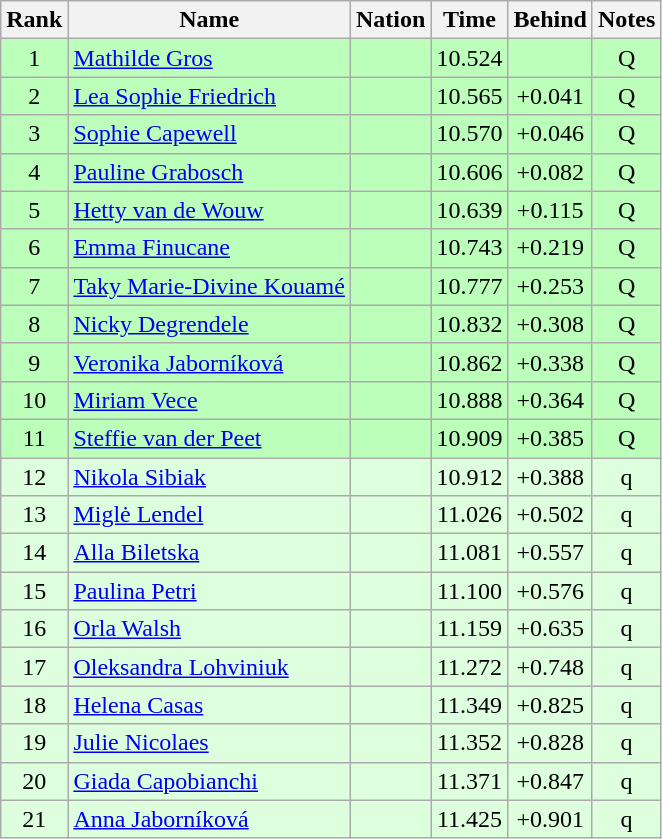<table class="wikitable sortable" style="text-align:center">
<tr>
<th>Rank</th>
<th>Name</th>
<th>Nation</th>
<th>Time</th>
<th>Behind</th>
<th>Notes</th>
</tr>
<tr bgcolor=bbffbb>
<td>1</td>
<td align=left><a href='#'>Mathilde Gros</a></td>
<td align=left></td>
<td>10.524</td>
<td></td>
<td>Q</td>
</tr>
<tr bgcolor=bbffbb>
<td>2</td>
<td align=left><a href='#'>Lea Sophie Friedrich</a></td>
<td align=left></td>
<td>10.565</td>
<td>+0.041</td>
<td>Q</td>
</tr>
<tr bgcolor=bbffbb>
<td>3</td>
<td align=left><a href='#'>Sophie Capewell</a></td>
<td align=left></td>
<td>10.570</td>
<td>+0.046</td>
<td>Q</td>
</tr>
<tr bgcolor=bbffbb>
<td>4</td>
<td align=left><a href='#'>Pauline Grabosch</a></td>
<td align=left></td>
<td>10.606</td>
<td>+0.082</td>
<td>Q</td>
</tr>
<tr bgcolor=bbffbb>
<td>5</td>
<td align=left><a href='#'>Hetty van de Wouw</a></td>
<td align=left></td>
<td>10.639</td>
<td>+0.115</td>
<td>Q</td>
</tr>
<tr bgcolor=bbffbb>
<td>6</td>
<td align=left><a href='#'>Emma Finucane</a></td>
<td align=left></td>
<td>10.743</td>
<td>+0.219</td>
<td>Q</td>
</tr>
<tr bgcolor=bbffbb>
<td>7</td>
<td align=left><a href='#'>Taky Marie-Divine Kouamé</a></td>
<td align=left></td>
<td>10.777</td>
<td>+0.253</td>
<td>Q</td>
</tr>
<tr bgcolor=bbffbb>
<td>8</td>
<td align=left><a href='#'>Nicky Degrendele</a></td>
<td align=left></td>
<td>10.832</td>
<td>+0.308</td>
<td>Q</td>
</tr>
<tr bgcolor=bbffbb>
<td>9</td>
<td align=left><a href='#'>Veronika Jaborníková</a></td>
<td align=left></td>
<td>10.862</td>
<td>+0.338</td>
<td>Q</td>
</tr>
<tr bgcolor=bbffbb>
<td>10</td>
<td align=left><a href='#'>Miriam Vece</a></td>
<td align=left></td>
<td>10.888</td>
<td>+0.364</td>
<td>Q</td>
</tr>
<tr bgcolor=bbffbb>
<td>11</td>
<td align=left><a href='#'>Steffie van der Peet</a></td>
<td align=left></td>
<td>10.909</td>
<td>+0.385</td>
<td>Q</td>
</tr>
<tr bgcolor=ddffdd>
<td>12</td>
<td align=left><a href='#'>Nikola Sibiak</a></td>
<td align=left></td>
<td>10.912</td>
<td>+0.388</td>
<td>q</td>
</tr>
<tr bgcolor=ddffdd>
<td>13</td>
<td align=left><a href='#'>Miglė Lendel</a></td>
<td align=left></td>
<td>11.026</td>
<td>+0.502</td>
<td>q</td>
</tr>
<tr bgcolor=ddffdd>
<td>14</td>
<td align=left><a href='#'>Alla Biletska</a></td>
<td align=left></td>
<td>11.081</td>
<td>+0.557</td>
<td>q</td>
</tr>
<tr bgcolor=ddffdd>
<td>15</td>
<td align=left><a href='#'>Paulina Petri</a></td>
<td align=left></td>
<td>11.100</td>
<td>+0.576</td>
<td>q</td>
</tr>
<tr bgcolor=ddffdd>
<td>16</td>
<td align=left><a href='#'>Orla Walsh</a></td>
<td align=left></td>
<td>11.159</td>
<td>+0.635</td>
<td>q</td>
</tr>
<tr bgcolor=ddffdd>
<td>17</td>
<td align=left><a href='#'>Oleksandra Lohviniuk</a></td>
<td align=left></td>
<td>11.272</td>
<td>+0.748</td>
<td>q</td>
</tr>
<tr bgcolor=ddffdd>
<td>18</td>
<td align=left><a href='#'>Helena Casas</a></td>
<td align=left></td>
<td>11.349</td>
<td>+0.825</td>
<td>q</td>
</tr>
<tr bgcolor=ddffdd>
<td>19</td>
<td align=left><a href='#'>Julie Nicolaes</a></td>
<td align=left></td>
<td>11.352</td>
<td>+0.828</td>
<td>q</td>
</tr>
<tr bgcolor=ddffdd>
<td>20</td>
<td align=left><a href='#'>Giada Capobianchi</a></td>
<td align=left></td>
<td>11.371</td>
<td>+0.847</td>
<td>q</td>
</tr>
<tr bgcolor=ddffdd>
<td>21</td>
<td align=left><a href='#'>Anna Jaborníková</a></td>
<td align=left></td>
<td>11.425</td>
<td>+0.901</td>
<td>q</td>
</tr>
</table>
